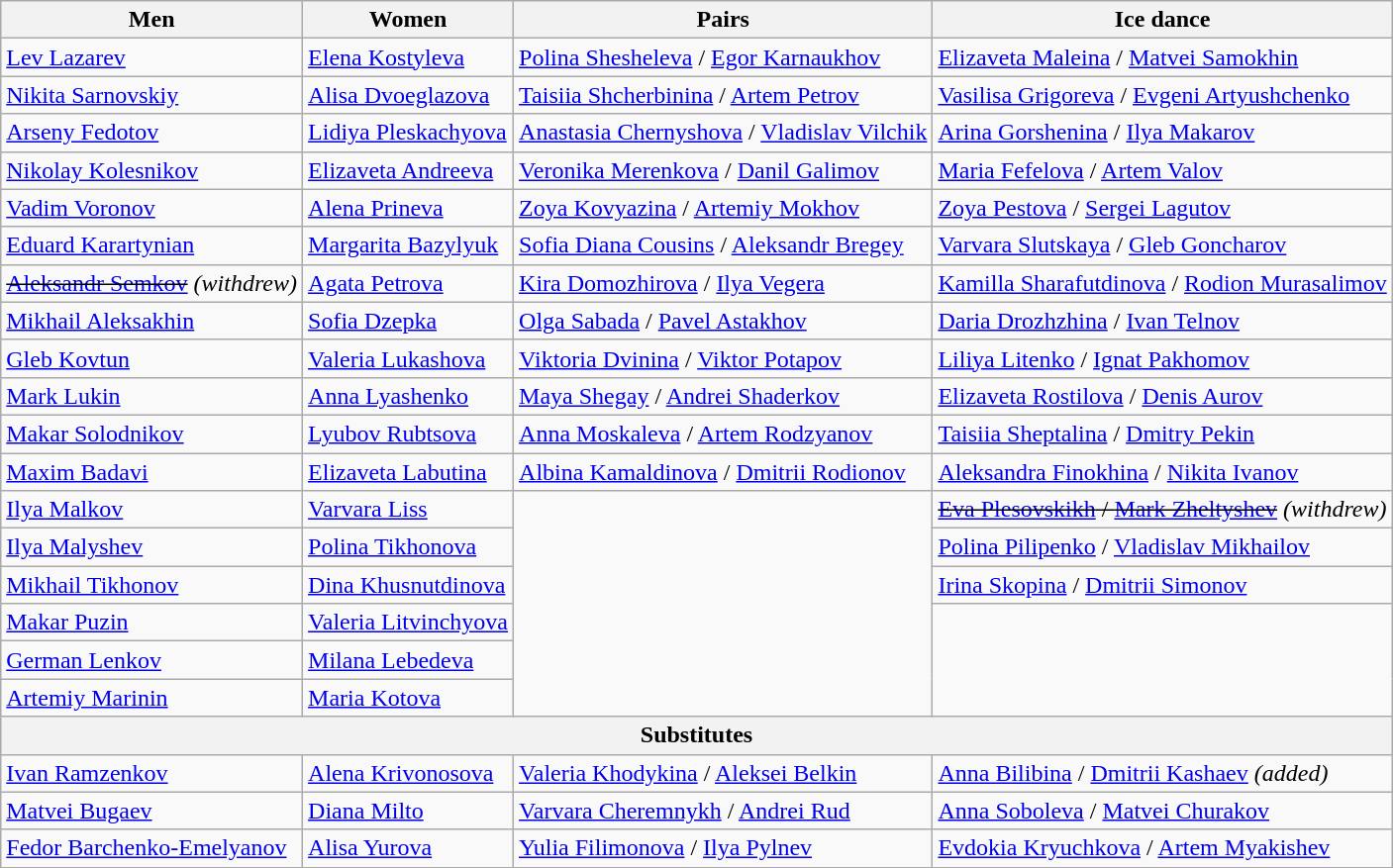<table class="wikitable">
<tr>
<th>Men</th>
<th>Women</th>
<th>Pairs</th>
<th>Ice dance</th>
</tr>
<tr>
<td><a href='#'>Lev Lazarev</a></td>
<td><a href='#'>Elena Kostyleva</a></td>
<td><a href='#'>Polina Shesheleva</a> / <a href='#'>Egor Karnaukhov</a></td>
<td><a href='#'>Elizaveta Maleina</a> / <a href='#'>Matvei Samokhin</a></td>
</tr>
<tr>
<td><a href='#'>Nikita Sarnovskiy</a></td>
<td><a href='#'>Alisa Dvoeglazova</a></td>
<td><a href='#'>Taisiia Shcherbinina</a> / <a href='#'>Artem Petrov</a></td>
<td><a href='#'>Vasilisa Grigoreva</a> / <a href='#'>Evgeni Artyushchenko</a></td>
</tr>
<tr>
<td><a href='#'>Arseny Fedotov</a></td>
<td><a href='#'>Lidiya Pleskachyova</a></td>
<td><a href='#'>Anastasia Chernyshova</a> / <a href='#'>Vladislav Vilchik</a></td>
<td><a href='#'>Arina Gorshenina</a> / <a href='#'>Ilya Makarov</a></td>
</tr>
<tr>
<td><a href='#'>Nikolay Kolesnikov</a></td>
<td><a href='#'>Elizaveta Andreeva</a></td>
<td><a href='#'>Veronika Merenkova</a> / <a href='#'>Danil Galimov</a></td>
<td><a href='#'>Maria Fefelova</a> / <a href='#'>Artem Valov</a></td>
</tr>
<tr>
<td><a href='#'>Vadim Voronov</a></td>
<td><a href='#'>Alena Prineva</a></td>
<td><a href='#'>Zoya Kovyazina</a> / <a href='#'>Artemiy Mokhov</a></td>
<td><a href='#'>Zoya Pestova</a> / <a href='#'>Sergei Lagutov</a></td>
</tr>
<tr>
<td><a href='#'>Eduard Karartynian</a></td>
<td><a href='#'>Margarita Bazylyuk</a></td>
<td><a href='#'>Sofia Diana Cousins</a> / <a href='#'>Aleksandr Bregey</a></td>
<td><a href='#'>Varvara Slutskaya</a> / <a href='#'>Gleb Goncharov</a></td>
</tr>
<tr>
<td><s><a href='#'>Aleksandr Semkov</a></s> <em>(withdrew)</em></td>
<td><a href='#'>Agata Petrova</a></td>
<td><a href='#'>Kira Domozhirova</a> / <a href='#'>Ilya Vegera</a></td>
<td><a href='#'>Kamilla Sharafutdinova</a> / <a href='#'>Rodion Murasalimov</a></td>
</tr>
<tr>
<td><a href='#'>Mikhail Aleksakhin</a></td>
<td><a href='#'>Sofia Dzepka</a></td>
<td><a href='#'>Olga Sabada</a> / <a href='#'>Pavel Astakhov</a></td>
<td><a href='#'>Daria Drozhzhina</a> / <a href='#'>Ivan Telnov</a></td>
</tr>
<tr>
<td><a href='#'>Gleb Kovtun</a></td>
<td><a href='#'>Valeria Lukashova</a></td>
<td><a href='#'>Viktoria Dvinina</a> / <a href='#'>Viktor Potapov</a></td>
<td><a href='#'>Liliya Litenko</a> / <a href='#'>Ignat Pakhomov</a></td>
</tr>
<tr>
<td><a href='#'>Mark Lukin</a></td>
<td><a href='#'>Anna Lyashenko</a></td>
<td><a href='#'>Maya Shegay</a> / <a href='#'>Andrei Shaderkov</a></td>
<td><a href='#'>Elizaveta Rostilova</a> / <a href='#'>Denis Aurov</a></td>
</tr>
<tr>
<td><a href='#'>Makar Solodnikov</a></td>
<td><a href='#'>Lyubov Rubtsova</a></td>
<td><a href='#'>Anna Moskaleva</a> / <a href='#'>Artem Rodzyanov</a></td>
<td><a href='#'>Taisiia Sheptalina</a> / <a href='#'>Dmitry Pekin</a></td>
</tr>
<tr>
<td><a href='#'>Maxim Badavi</a></td>
<td><a href='#'>Elizaveta Labutina</a></td>
<td><a href='#'>Albina Kamaldinova</a> / <a href='#'>Dmitrii Rodionov</a></td>
<td><a href='#'>Aleksandra Finokhina</a> / <a href='#'>Nikita Ivanov</a></td>
</tr>
<tr>
<td><a href='#'>Ilya Malkov</a></td>
<td><a href='#'>Varvara Liss</a></td>
<td rowspan=6></td>
<td><s><a href='#'>Eva Plesovskikh</a> / <a href='#'>Mark Zheltyshev</a></s> <em>(withdrew)</em></td>
</tr>
<tr>
<td><a href='#'>Ilya Malyshev</a></td>
<td><a href='#'>Polina Tikhonova</a></td>
<td><a href='#'>Polina Pilipenko</a> / <a href='#'>Vladislav Mikhailov</a></td>
</tr>
<tr>
<td><a href='#'>Mikhail Tikhonov</a></td>
<td><a href='#'>Dina Khusnutdinova</a></td>
<td><a href='#'>Irina Skopina</a> / <a href='#'>Dmitrii Simonov</a></td>
</tr>
<tr>
<td><a href='#'>Makar Puzin</a></td>
<td><a href='#'>Valeria Litvinchyova</a></td>
<td rowspan=3></td>
</tr>
<tr>
<td><a href='#'>German Lenkov</a></td>
<td><a href='#'>Milana Lebedeva</a></td>
</tr>
<tr>
<td><a href='#'>Artemiy Marinin</a></td>
<td><a href='#'>Maria Kotova</a></td>
</tr>
<tr>
<th colspan=4>Substitutes</th>
</tr>
<tr>
<td><a href='#'>Ivan Ramzenkov</a></td>
<td><a href='#'>Alena Krivonosova</a></td>
<td><a href='#'>Valeria Khodykina</a> / <a href='#'>Aleksei Belkin</a></td>
<td><a href='#'>Anna Bilibina</a> / <a href='#'>Dmitrii Kashaev</a> <em>(added)</em></td>
</tr>
<tr>
<td><a href='#'>Matvei Bugaev</a></td>
<td><a href='#'>Diana Milto</a></td>
<td><a href='#'>Varvara Cheremnykh</a> / <a href='#'>Andrei Rud</a></td>
<td><a href='#'>Anna Soboleva</a> / <a href='#'>Matvei Churakov</a></td>
</tr>
<tr>
<td><a href='#'>Fedor Barchenko-Emelyanov</a></td>
<td><a href='#'>Alisa Yurova</a></td>
<td><a href='#'>Yulia Filimonova</a> / <a href='#'>Ilya Pylnev</a></td>
<td><a href='#'>Evdokia Kryuchkova</a> / <a href='#'>Artem Myakishev</a></td>
</tr>
</table>
